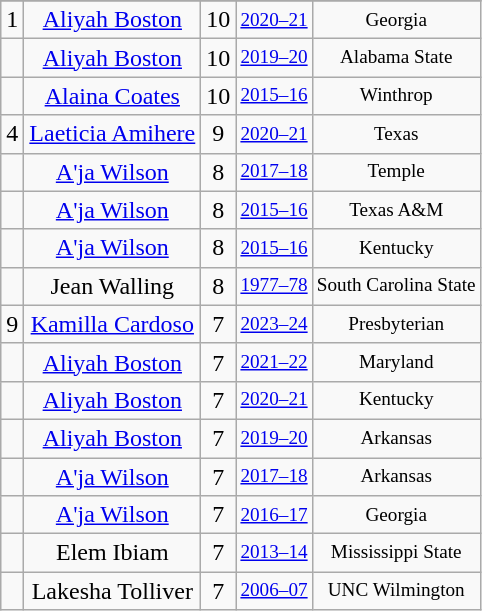<table class="wikitable sortable" style="text-align: center">
<tr>
</tr>
<tr>
<td>1</td>
<td><a href='#'>Aliyah Boston</a></td>
<td>10</td>
<td style="font-size:80%;"><a href='#'>2020–21</a></td>
<td style="font-size:80%;">Georgia</td>
</tr>
<tr>
<td></td>
<td><a href='#'>Aliyah Boston</a></td>
<td>10</td>
<td style="font-size:80%;"><a href='#'>2019–20</a></td>
<td style="font-size:80%;">Alabama State</td>
</tr>
<tr>
<td></td>
<td><a href='#'>Alaina Coates</a></td>
<td>10</td>
<td style="font-size:80%;"><a href='#'>2015–16</a></td>
<td style="font-size:80%;">Winthrop</td>
</tr>
<tr>
<td>4</td>
<td><a href='#'>Laeticia Amihere</a></td>
<td>9</td>
<td style="font-size:80%;"><a href='#'>2020–21</a></td>
<td style="font-size:80%;">Texas</td>
</tr>
<tr>
<td></td>
<td><a href='#'>A'ja Wilson</a></td>
<td>8</td>
<td style="font-size:80%;"><a href='#'>2017–18</a></td>
<td style="font-size:80%;">Temple</td>
</tr>
<tr>
<td></td>
<td><a href='#'>A'ja Wilson</a></td>
<td>8</td>
<td style="font-size:80%;"><a href='#'>2015–16</a></td>
<td style="font-size:80%;">Texas A&M</td>
</tr>
<tr>
<td></td>
<td><a href='#'>A'ja Wilson</a></td>
<td>8</td>
<td style="font-size:80%;"><a href='#'>2015–16</a></td>
<td style="font-size:80%;">Kentucky</td>
</tr>
<tr>
<td></td>
<td>Jean Walling</td>
<td>8</td>
<td style="font-size:80%;"><a href='#'>1977–78</a></td>
<td style="font-size:80%;">South Carolina State</td>
</tr>
<tr>
<td>9</td>
<td><a href='#'>Kamilla Cardoso</a></td>
<td>7</td>
<td style="font-size:80%;"><a href='#'>2023–24</a></td>
<td style="font-size:80%;">Presbyterian</td>
</tr>
<tr>
<td></td>
<td><a href='#'>Aliyah Boston</a></td>
<td>7</td>
<td style="font-size:80%;"><a href='#'>2021–22</a></td>
<td style="font-size:80%;">Maryland</td>
</tr>
<tr>
<td></td>
<td><a href='#'>Aliyah Boston</a></td>
<td>7</td>
<td style="font-size:80%;"><a href='#'>2020–21</a></td>
<td style="font-size:80%;">Kentucky</td>
</tr>
<tr>
<td></td>
<td><a href='#'>Aliyah Boston</a></td>
<td>7</td>
<td style="font-size:80%;"><a href='#'>2019–20</a></td>
<td style="font-size:80%;">Arkansas</td>
</tr>
<tr>
<td></td>
<td><a href='#'>A'ja Wilson</a></td>
<td>7</td>
<td style="font-size:80%;"><a href='#'>2017–18</a></td>
<td style="font-size:80%;">Arkansas</td>
</tr>
<tr>
<td></td>
<td><a href='#'>A'ja Wilson</a></td>
<td>7</td>
<td style="font-size:80%;"><a href='#'>2016–17</a></td>
<td style="font-size:80%;">Georgia</td>
</tr>
<tr>
<td></td>
<td>Elem Ibiam</td>
<td>7</td>
<td style="font-size:80%;"><a href='#'>2013–14</a></td>
<td style="font-size:80%;">Mississippi State</td>
</tr>
<tr>
<td></td>
<td>Lakesha Tolliver</td>
<td>7</td>
<td style="font-size:80%;"><a href='#'>2006–07</a></td>
<td style="font-size:80%;">UNC Wilmington</td>
</tr>
</table>
